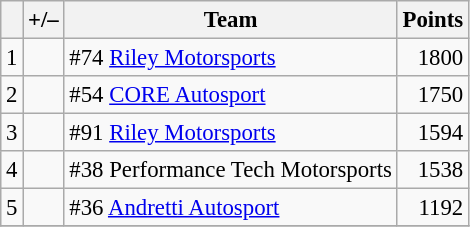<table class="wikitable" style="font-size: 95%;">
<tr>
<th scope="col"></th>
<th scope="col">+/–</th>
<th scope="col">Team</th>
<th scope="col">Points</th>
</tr>
<tr>
<td align=center>1</td>
<td align="left"></td>
<td> #74 <a href='#'>Riley Motorsports</a></td>
<td align=right>1800</td>
</tr>
<tr>
<td align=center>2</td>
<td align="left"></td>
<td> #54 <a href='#'>CORE Autosport</a></td>
<td align=right>1750</td>
</tr>
<tr>
<td align=center>3</td>
<td align="left"></td>
<td> #91 <a href='#'>Riley Motorsports</a></td>
<td align=right>1594</td>
</tr>
<tr>
<td align=center>4</td>
<td align="left"></td>
<td> #38 Performance Tech Motorsports</td>
<td align=right>1538</td>
</tr>
<tr>
<td align=center>5</td>
<td align="left"></td>
<td> #36 <a href='#'>Andretti Autosport</a></td>
<td align=right>1192</td>
</tr>
<tr>
</tr>
</table>
